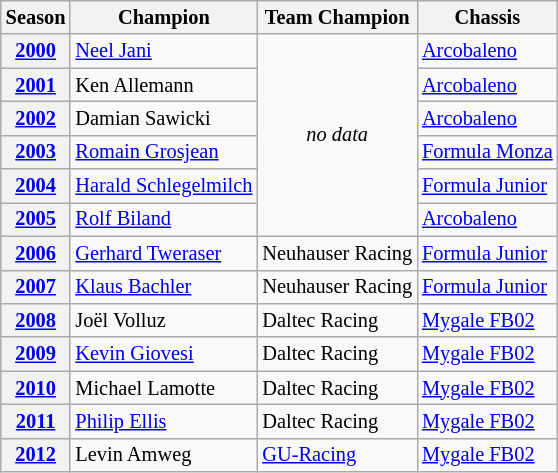<table class="wikitable" style="font-size:85%;">
<tr>
<th>Season</th>
<th>Champion</th>
<th>Team Champion</th>
<th>Chassis</th>
</tr>
<tr>
<th><a href='#'>2000</a></th>
<td> <a href='#'>Neel Jani</a></td>
<td rowspan=6 align=center><em>no data</em></td>
<td><a href='#'>Arcobaleno</a></td>
</tr>
<tr>
<th><a href='#'>2001</a></th>
<td> Ken Allemann</td>
<td><a href='#'>Arcobaleno</a></td>
</tr>
<tr>
<th><a href='#'>2002</a></th>
<td> Damian Sawicki</td>
<td><a href='#'>Arcobaleno</a></td>
</tr>
<tr>
<th><a href='#'>2003</a></th>
<td> <a href='#'>Romain Grosjean</a></td>
<td><a href='#'>Formula Monza</a></td>
</tr>
<tr>
<th><a href='#'>2004</a></th>
<td> <a href='#'>Harald Schlegelmilch</a></td>
<td><a href='#'>Formula Junior</a></td>
</tr>
<tr>
<th><a href='#'>2005</a></th>
<td> <a href='#'>Rolf Biland</a></td>
<td><a href='#'>Arcobaleno</a></td>
</tr>
<tr>
<th><a href='#'>2006</a></th>
<td> <a href='#'>Gerhard Tweraser</a></td>
<td> Neuhauser Racing</td>
<td><a href='#'>Formula Junior</a></td>
</tr>
<tr>
<th><a href='#'>2007</a></th>
<td> <a href='#'>Klaus Bachler</a></td>
<td> Neuhauser Racing</td>
<td><a href='#'>Formula Junior</a></td>
</tr>
<tr>
<th><a href='#'>2008</a></th>
<td> Joël Volluz</td>
<td> Daltec Racing</td>
<td><a href='#'>Mygale FB02</a></td>
</tr>
<tr>
<th><a href='#'>2009</a></th>
<td> <a href='#'>Kevin Giovesi</a></td>
<td> Daltec Racing</td>
<td><a href='#'>Mygale FB02</a></td>
</tr>
<tr>
<th><a href='#'>2010</a></th>
<td> Michael Lamotte</td>
<td> Daltec Racing</td>
<td><a href='#'>Mygale FB02</a></td>
</tr>
<tr>
<th><a href='#'>2011</a></th>
<td> <a href='#'>Philip Ellis</a></td>
<td> Daltec Racing</td>
<td><a href='#'>Mygale FB02</a></td>
</tr>
<tr>
<th><a href='#'>2012</a></th>
<td> Levin Amweg</td>
<td> <a href='#'>GU-Racing</a></td>
<td><a href='#'>Mygale FB02</a></td>
</tr>
</table>
